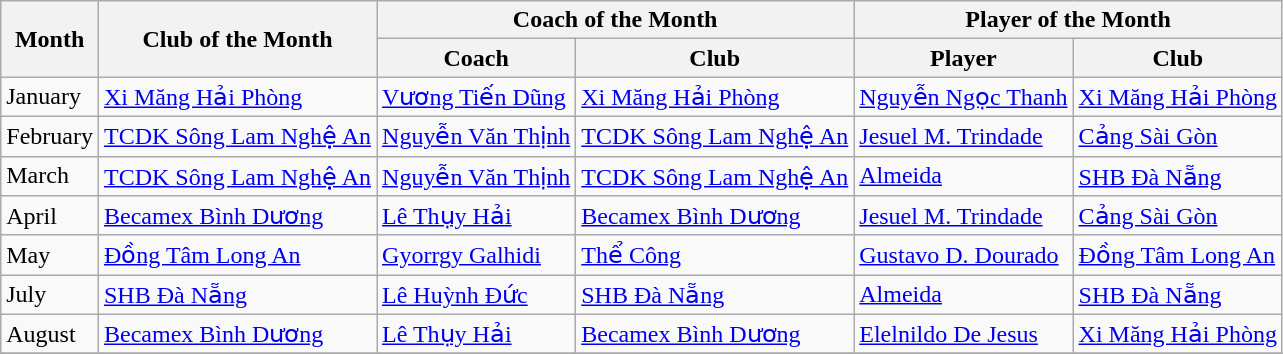<table class="wikitable">
<tr>
<th rowspan="2">Month</th>
<th rowspan="2">Club of the Month</th>
<th colspan="2">Coach of the Month</th>
<th colspan="2">Player of the Month</th>
</tr>
<tr>
<th>Coach</th>
<th>Club</th>
<th>Player</th>
<th>Club</th>
</tr>
<tr>
<td>January</td>
<td><a href='#'>Xi Măng Hải Phòng</a></td>
<td> <a href='#'>Vương Tiến Dũng</a></td>
<td><a href='#'>Xi Măng Hải Phòng</a></td>
<td> <a href='#'>Nguyễn Ngọc Thanh</a></td>
<td><a href='#'>Xi Măng Hải Phòng</a></td>
</tr>
<tr>
<td>February</td>
<td><a href='#'>TCDK Sông Lam Nghệ An</a></td>
<td> <a href='#'>Nguyễn Văn Thịnh</a></td>
<td><a href='#'>TCDK Sông Lam Nghệ An</a></td>
<td> <a href='#'>Jesuel M. Trindade</a></td>
<td><a href='#'>Cảng Sài Gòn</a></td>
</tr>
<tr>
<td>March</td>
<td><a href='#'>TCDK Sông Lam Nghệ An</a></td>
<td> <a href='#'>Nguyễn Văn Thịnh</a></td>
<td><a href='#'>TCDK Sông Lam Nghệ An</a></td>
<td> <a href='#'>Almeida</a></td>
<td><a href='#'>SHB Đà Nẵng</a></td>
</tr>
<tr>
<td>April</td>
<td><a href='#'>Becamex Bình Dương</a></td>
<td> <a href='#'>Lê Thụy Hải</a></td>
<td><a href='#'>Becamex Bình Dương</a></td>
<td> <a href='#'>Jesuel M. Trindade</a></td>
<td><a href='#'>Cảng Sài Gòn</a></td>
</tr>
<tr>
<td>May</td>
<td><a href='#'>Đồng Tâm Long An</a></td>
<td> <a href='#'>Gyorrgy Galhidi</a></td>
<td><a href='#'>Thể Công</a></td>
<td> <a href='#'>Gustavo D. Dourado</a></td>
<td><a href='#'>Đồng Tâm Long An</a></td>
</tr>
<tr>
<td>July</td>
<td><a href='#'>SHB Đà Nẵng</a></td>
<td> <a href='#'>Lê Huỳnh Đức</a></td>
<td><a href='#'>SHB Đà Nẵng</a></td>
<td> <a href='#'>Almeida</a></td>
<td><a href='#'>SHB Đà Nẵng</a></td>
</tr>
<tr>
<td>August</td>
<td><a href='#'>Becamex Bình Dương</a></td>
<td> <a href='#'>Lê Thụy Hải</a></td>
<td><a href='#'>Becamex Bình Dương</a></td>
<td> <a href='#'>Elelnildo De Jesus</a></td>
<td><a href='#'>Xi Măng Hải Phòng</a></td>
</tr>
<tr>
</tr>
</table>
